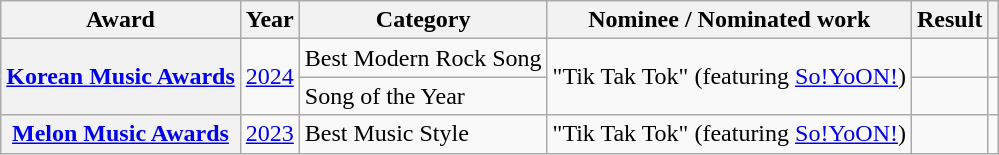<table class="wikitable sortable plainrowheaders">
<tr>
<th>Award</th>
<th>Year</th>
<th>Category</th>
<th>Nominee / Nominated work</th>
<th>Result</th>
<th class="unsortable"></th>
</tr>
<tr>
<th scope="row" rowspan="2"><a href='#'>Korean Music Awards</a></th>
<td rowspan="2"><a href='#'>2024</a></td>
<td>Best Modern Rock Song</td>
<td rowspan="2">"Tik Tak Tok" (featuring <a href='#'>So!YoON!</a>)</td>
<td></td>
<td></td>
</tr>
<tr>
<td>Song of the Year</td>
<td></td>
<td></td>
</tr>
<tr>
<th scope="row"><a href='#'>Melon Music Awards</a></th>
<td><a href='#'>2023</a></td>
<td>Best Music Style</td>
<td>"Tik Tak Tok" (featuring <a href='#'>So!YoON!</a>)</td>
<td></td>
<td></td>
</tr>
</table>
